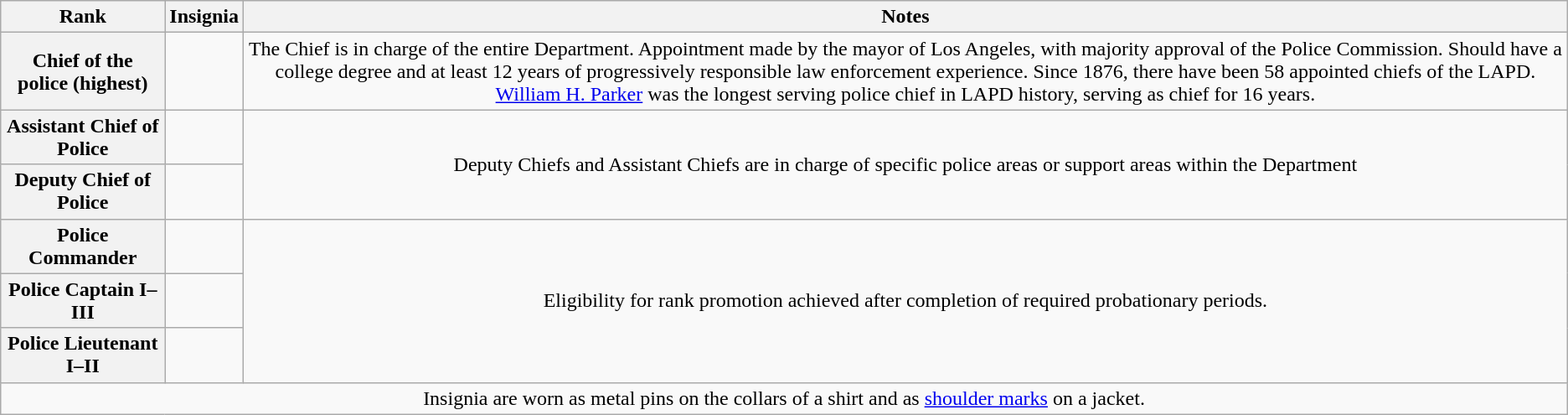<table class="wikitable" style="text-align:center;">
<tr>
<th scope="col">Rank</th>
<th scope="col">Insignia</th>
<th scope="col">Notes</th>
</tr>
<tr>
<th scope="row">Chief of the police (highest)</th>
<td></td>
<td>The Chief is in charge of the entire Department. Appointment made by the mayor of Los Angeles, with majority approval of the Police Commission. Should have a college degree and at least 12 years of progressively responsible law enforcement experience. Since 1876, there have been 58 appointed chiefs of the LAPD. <a href='#'>William H. Parker</a> was the longest serving police chief in LAPD history, serving as chief for 16 years.</td>
</tr>
<tr>
<th scope="row">Assistant Chief of Police</th>
<td></td>
<td rowspan="2">Deputy Chiefs and Assistant Chiefs are in charge of specific police areas or support areas within the Department</td>
</tr>
<tr Commanding Officer of an office>
<th scope="row">Deputy Chief of Police</th>
<td></td>
</tr>
<tr Commaning Officer of a geographic or specialist bureau>
<th scope="row">Police Commander</th>
<td></td>
<td rowspan="3">Eligibility for rank promotion achieved after completion of required probationary periods.</td>
</tr>
<tr Assistant Commanding Officer of a bureau>
<th scope="row">Police Captain I–III</th>
<td></td>
</tr>
<tr Commanding Officer of a geographic patrol or specialist division>
<th scope="row">Police Lieutenant I–II</th>
<td></td>
</tr>
<tr>
<td colspan="3">Insignia are worn as metal pins on the collars of a shirt and as <a href='#'>shoulder marks</a> on a jacket.</td>
</tr>
</table>
